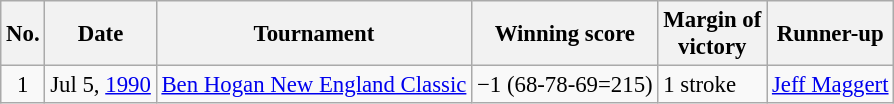<table class="wikitable" style="font-size:95%;">
<tr>
<th>No.</th>
<th>Date</th>
<th>Tournament</th>
<th>Winning score</th>
<th>Margin of<br>victory</th>
<th>Runner-up</th>
</tr>
<tr>
<td align=center>1</td>
<td>Jul 5, <a href='#'>1990</a></td>
<td><a href='#'>Ben Hogan New England Classic</a></td>
<td>−1 (68-78-69=215)</td>
<td>1 stroke</td>
<td> <a href='#'>Jeff Maggert</a></td>
</tr>
</table>
